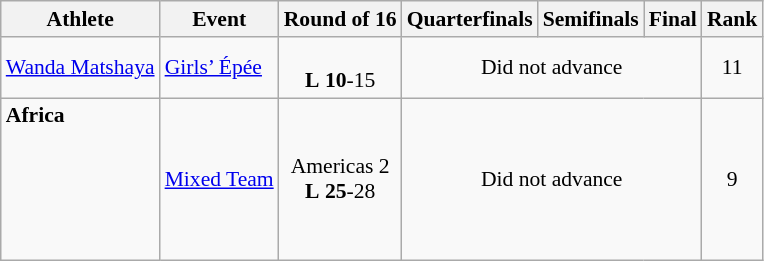<table class="wikitable" border="1" style="font-size:90%">
<tr>
<th>Athlete</th>
<th>Event</th>
<th>Round of 16</th>
<th>Quarterfinals</th>
<th>Semifinals</th>
<th>Final</th>
<th>Rank</th>
</tr>
<tr>
<td><a href='#'>Wanda Matshaya</a></td>
<td><a href='#'>Girls’ Épée</a></td>
<td align=center><br> <strong>L</strong> <strong>10</strong>-15</td>
<td align=center colspan=3>Did not advance</td>
<td align=center>11</td>
</tr>
<tr>
<td><strong>Africa</strong><br><br><br><br><br><br></td>
<td><a href='#'>Mixed Team</a></td>
<td align=center>Americas 2<br> <strong>L</strong> <strong>25</strong>-28</td>
<td align=center colspan=3>Did not advance</td>
<td align=center>9</td>
</tr>
</table>
